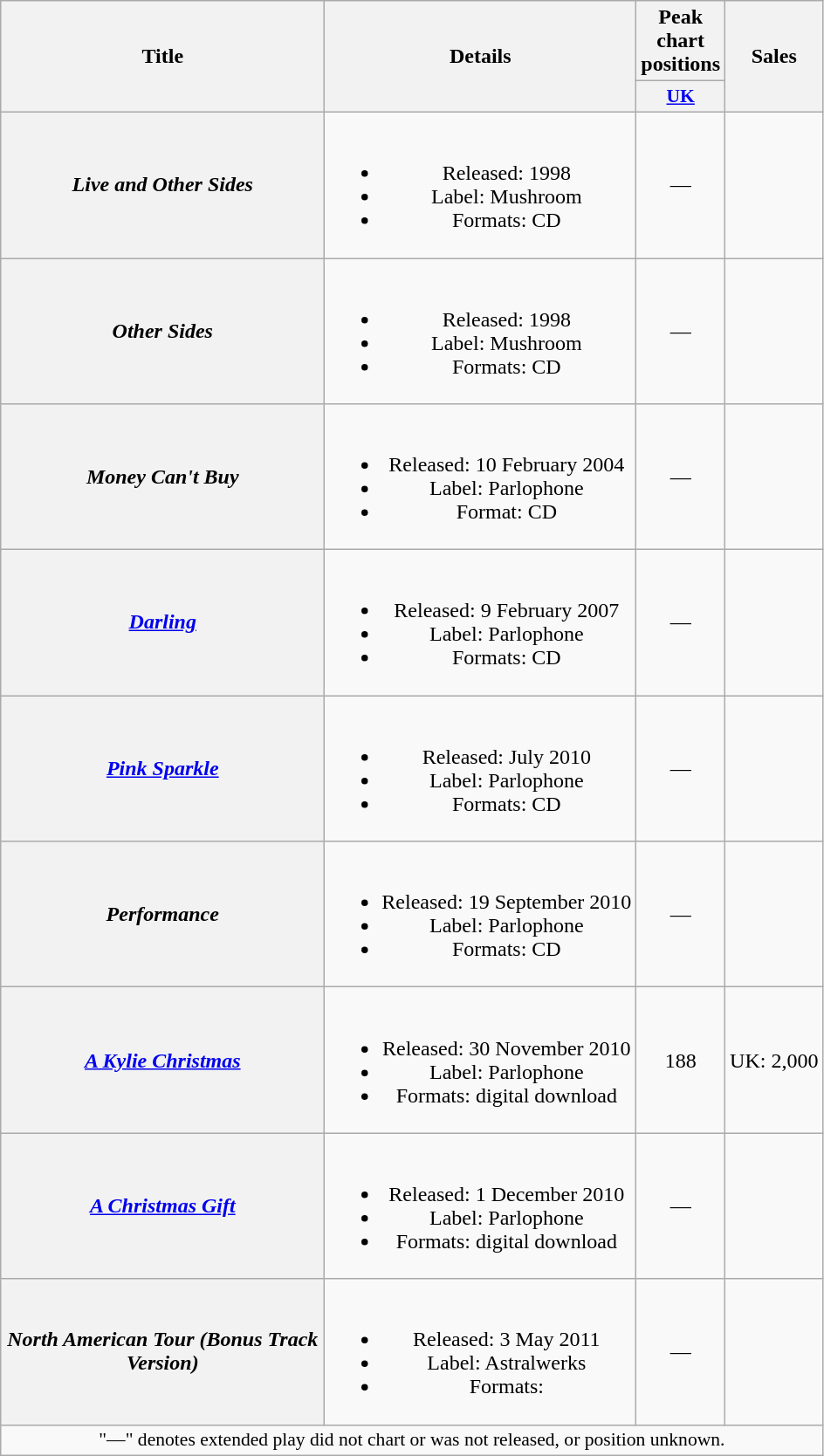<table class="wikitable plainrowheaders" style="text-align:center;">
<tr>
<th scope="col" rowspan="2" style="width:15em;">Title</th>
<th scope="col" rowspan="2">Details</th>
<th scope="col">Peak chart positions</th>
<th scope="col" rowspan="2">Sales</th>
</tr>
<tr>
<th scope="col" style="width:3em;font-size:90%;"><a href='#'>UK</a></th>
</tr>
<tr>
<th scope=row><em>Live and Other Sides</em></th>
<td><br><ul><li>Released: 1998</li><li>Label: Mushroom</li><li>Formats: CD</li></ul></td>
<td>—</td>
<td></td>
</tr>
<tr>
<th scope=row><em>Other Sides</em></th>
<td><br><ul><li>Released: 1998</li><li>Label: Mushroom</li><li>Formats: CD</li></ul></td>
<td>—</td>
<td></td>
</tr>
<tr>
<th scope=row><em>Money Can't Buy</em></th>
<td><br><ul><li>Released: 10 February 2004</li><li>Label: Parlophone</li><li>Format: CD</li></ul></td>
<td>—</td>
<td></td>
</tr>
<tr>
<th scope=row><em><a href='#'>Darling</a></em></th>
<td><br><ul><li>Released: 9 February 2007</li><li>Label: Parlophone</li><li>Formats: CD</li></ul></td>
<td>—</td>
<td></td>
</tr>
<tr>
<th scope=row><em><a href='#'>Pink Sparkle</a></em></th>
<td><br><ul><li>Released: July 2010</li><li>Label: Parlophone</li><li>Formats: CD</li></ul></td>
<td>—</td>
<td></td>
</tr>
<tr>
<th scope=row><em>Performance</em></th>
<td><br><ul><li>Released: 19 September 2010</li><li>Label: Parlophone</li><li>Formats: CD</li></ul></td>
<td>—</td>
<td></td>
</tr>
<tr>
<th scope=row><em><a href='#'>A Kylie Christmas</a></em></th>
<td><br><ul><li>Released: 30 November 2010</li><li>Label: Parlophone</li><li>Formats: digital download</li></ul></td>
<td>188</td>
<td>UK: 2,000</td>
</tr>
<tr>
<th scope=row><em><a href='#'>A Christmas Gift</a></em></th>
<td><br><ul><li>Released: 1 December 2010</li><li>Label: Parlophone</li><li>Formats: digital download</li></ul></td>
<td>—</td>
<td></td>
</tr>
<tr>
<th scope=row><em>North American Tour (Bonus Track Version)</em></th>
<td><br><ul><li>Released: 3 May 2011</li><li>Label: Astralwerks</li><li>Formats: </li></ul></td>
<td>—</td>
<td></td>
</tr>
<tr>
<td colspan=4 style="font-size:90%">"—" denotes extended play did not chart or was not released, or position unknown.</td>
</tr>
</table>
